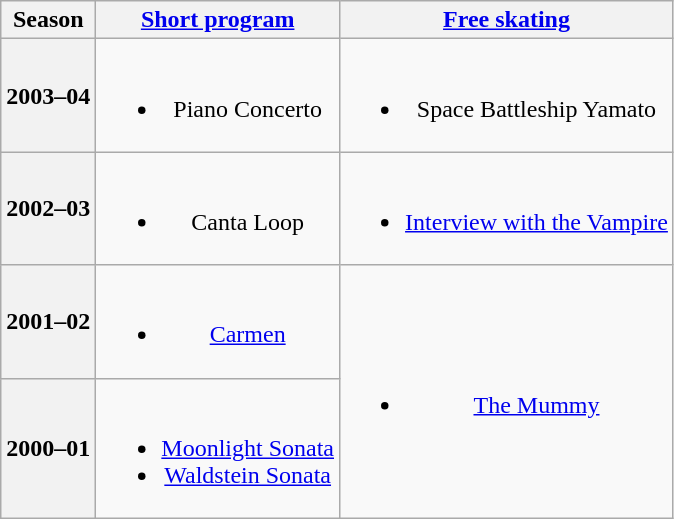<table class=wikitable style=text-align:center>
<tr>
<th>Season</th>
<th><a href='#'>Short program</a></th>
<th><a href='#'>Free skating</a></th>
</tr>
<tr>
<th>2003–04 <br> </th>
<td><br><ul><li>Piano Concerto <br></li></ul></td>
<td><br><ul><li>Space Battleship Yamato</li></ul></td>
</tr>
<tr>
<th>2002–03 <br> </th>
<td><br><ul><li>Canta Loop</li></ul></td>
<td><br><ul><li><a href='#'>Interview with the Vampire</a> <br></li></ul></td>
</tr>
<tr>
<th>2001–02 <br> </th>
<td><br><ul><li><a href='#'>Carmen</a> <br></li></ul></td>
<td rowspan=2><br><ul><li><a href='#'>The Mummy</a> <br></li></ul></td>
</tr>
<tr>
<th>2000–01 <br> </th>
<td><br><ul><li><a href='#'>Moonlight Sonata</a> <br></li><li><a href='#'>Waldstein Sonata</a> <br></li></ul></td>
</tr>
</table>
